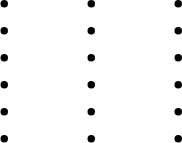<table>
<tr>
<td style="vertical-align:top; width:25%;"><br><ul><li></li><li></li><li></li><li></li><li></li><li></li></ul></td>
<td style="vertical-align:top; width:25%;"><br><ul><li></li><li></li><li></li><li></li><li></li><li></li></ul></td>
<td style="vertical-align:top; width:25%;"><br><ul><li></li><li></li><li></li><li></li><li></li><li></li></ul></td>
</tr>
</table>
